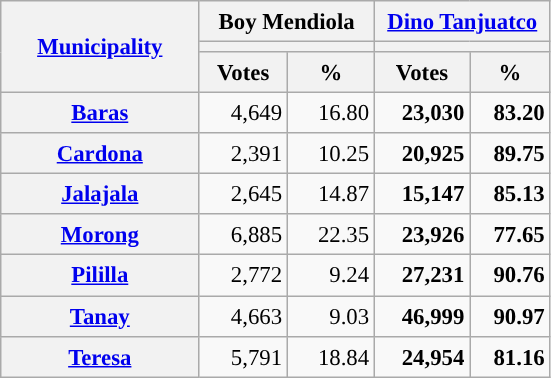<table class="wikitable collapsible collapsed" style="text-align:right; font-size:95%; line-height:20px;">
<tr>
<th width="125" rowspan="3"><a href='#'>Municipality</a></th>
<th width="110" colspan="2">Boy Mendiola</th>
<th width="110" colspan="2"><a href='#'>Dino Tanjuatco</a></th>
</tr>
<tr>
<th colspan="2" style="background:"></th>
<th colspan="2" style="background:"></th>
</tr>
<tr>
<th>Votes</th>
<th>%</th>
<th>Votes</th>
<th>%</th>
</tr>
<tr>
<th scope="row"><a href='#'>Baras</a></th>
<td>4,649</td>
<td>16.80</td>
<td style="background:"><strong>23,030</strong></td>
<td style="background:"><strong>83.20</strong></td>
</tr>
<tr>
<th scope="row"><a href='#'>Cardona</a></th>
<td>2,391</td>
<td>10.25</td>
<td style="background:"><strong>20,925</strong></td>
<td style="background:"><strong>89.75</strong></td>
</tr>
<tr>
<th scope="row"><a href='#'>Jalajala</a></th>
<td>2,645</td>
<td>14.87</td>
<td style="background:"><strong>15,147</strong></td>
<td style="background:"><strong>85.13</strong></td>
</tr>
<tr>
<th scope="row"><a href='#'>Morong</a></th>
<td>6,885</td>
<td>22.35</td>
<td style="background:"><strong>23,926</strong></td>
<td style="background:"><strong>77.65</strong></td>
</tr>
<tr>
<th scope="row"><a href='#'>Pililla</a></th>
<td>2,772</td>
<td>9.24</td>
<td style="background:"><strong>27,231</strong></td>
<td style="background:"><strong>90.76</strong></td>
</tr>
<tr>
<th scope="row"><a href='#'>Tanay</a></th>
<td>4,663</td>
<td>9.03</td>
<td style="background:"><strong>46,999</strong></td>
<td style="background:"><strong>90.97</strong></td>
</tr>
<tr>
<th scope="row"><a href='#'>Teresa</a></th>
<td>5,791</td>
<td>18.84</td>
<td style="background:"><strong>24,954</strong></td>
<td style="background:"><strong>81.16</strong></td>
</tr>
</table>
